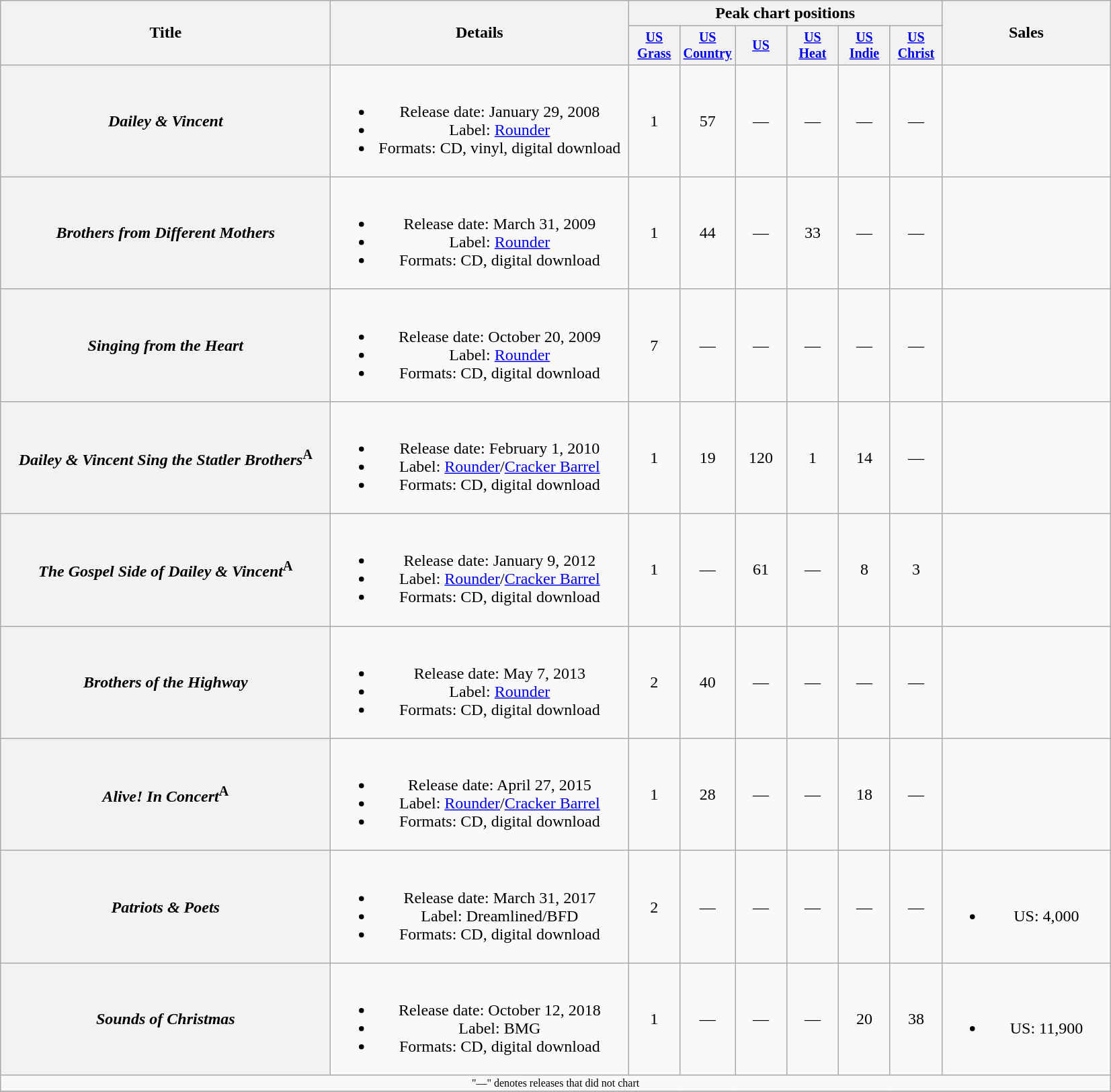<table class="wikitable plainrowheaders" style="text-align:center;">
<tr>
<th rowspan="2" style="width:20em;">Title</th>
<th rowspan="2" style="width:18em;">Details</th>
<th colspan="6">Peak chart positions</th>
<th rowspan="2" style="width:10em;">Sales</th>
</tr>
<tr style="font-size:smaller;">
<th width="45"><a href='#'>US Grass</a><br></th>
<th width="45"><a href='#'>US Country</a><br></th>
<th width="45"><a href='#'>US</a><br></th>
<th width="45"><a href='#'>US Heat</a><br></th>
<th width="45"><a href='#'>US Indie</a><br></th>
<th width="45"><a href='#'>US Christ</a><br></th>
</tr>
<tr>
<th scope="row"><em>Dailey & Vincent</em></th>
<td><br><ul><li>Release date: January 29, 2008</li><li>Label: <a href='#'>Rounder</a></li><li>Formats: CD, vinyl, digital download</li></ul></td>
<td>1</td>
<td>57</td>
<td>—</td>
<td>—</td>
<td>—</td>
<td>—</td>
<td></td>
</tr>
<tr>
<th scope="row"><em>Brothers from Different Mothers</em></th>
<td><br><ul><li>Release date: March 31, 2009</li><li>Label: <a href='#'>Rounder</a></li><li>Formats: CD, digital download</li></ul></td>
<td>1</td>
<td>44</td>
<td>—</td>
<td>33</td>
<td>—</td>
<td>—</td>
<td></td>
</tr>
<tr>
<th scope="row"><em>Singing from the Heart</em></th>
<td><br><ul><li>Release date: October 20, 2009</li><li>Label: <a href='#'>Rounder</a></li><li>Formats: CD, digital download</li></ul></td>
<td>7</td>
<td>—</td>
<td>—</td>
<td>—</td>
<td>—</td>
<td>—</td>
<td></td>
</tr>
<tr>
<th scope="row"><em>Dailey & Vincent Sing the Statler Brothers</em><sup>A</sup></th>
<td><br><ul><li>Release date: February 1, 2010</li><li>Label: <a href='#'>Rounder</a>/<a href='#'>Cracker Barrel</a></li><li>Formats: CD, digital download</li></ul></td>
<td>1</td>
<td>19</td>
<td>120</td>
<td>1</td>
<td>14</td>
<td>—</td>
<td></td>
</tr>
<tr>
<th scope="row"><em>The Gospel Side of Dailey & Vincent</em><sup>A</sup></th>
<td><br><ul><li>Release date: January 9, 2012</li><li>Label: <a href='#'>Rounder</a>/<a href='#'>Cracker Barrel</a></li><li>Formats: CD, digital download</li></ul></td>
<td>1</td>
<td>—</td>
<td>61</td>
<td>—</td>
<td>8</td>
<td>3</td>
<td></td>
</tr>
<tr>
<th scope="row"><em>Brothers of the Highway</em></th>
<td><br><ul><li>Release date: May 7, 2013</li><li>Label: <a href='#'>Rounder</a></li><li>Formats: CD, digital download</li></ul></td>
<td>2</td>
<td>40</td>
<td>—</td>
<td>—</td>
<td>—</td>
<td>—</td>
<td></td>
</tr>
<tr>
<th scope="row"><em>Alive! In Concert</em><sup>A</sup></th>
<td><br><ul><li>Release date: April 27, 2015</li><li>Label: <a href='#'>Rounder</a>/<a href='#'>Cracker Barrel</a></li><li>Formats: CD, digital download</li></ul></td>
<td>1</td>
<td>28</td>
<td>—</td>
<td>—</td>
<td>18</td>
<td>—</td>
<td></td>
</tr>
<tr>
<th scope="row"><em>Patriots & Poets</em></th>
<td><br><ul><li>Release date: March 31, 2017</li><li>Label: Dreamlined/BFD</li><li>Formats: CD, digital download</li></ul></td>
<td>2</td>
<td>—</td>
<td>—</td>
<td>—</td>
<td>—</td>
<td>—</td>
<td><br><ul><li>US: 4,000</li></ul></td>
</tr>
<tr>
<th scope="row"><em>Sounds of Christmas</em></th>
<td><br><ul><li>Release date: October 12, 2018</li><li>Label: BMG</li><li>Formats: CD, digital download</li></ul></td>
<td>1</td>
<td>—</td>
<td>—</td>
<td>—</td>
<td>20</td>
<td>38</td>
<td><br><ul><li>US: 11,900</li></ul></td>
</tr>
<tr>
<td colspan="9" style="font-size:8pt">"—" denotes releases that did not chart</td>
</tr>
<tr>
</tr>
</table>
